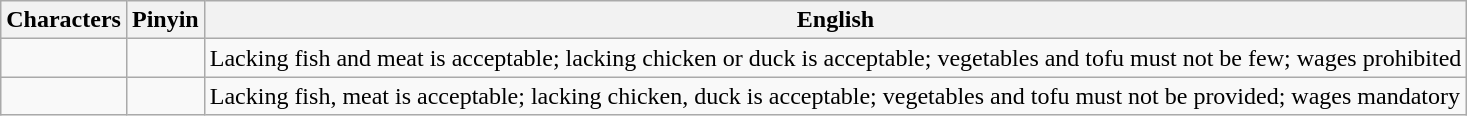<table class="wikitable">
<tr>
<th>Characters</th>
<th>Pinyin</th>
<th>English</th>
</tr>
<tr>
<td></td>
<td></td>
<td>Lacking fish and meat is acceptable; lacking chicken or duck is acceptable; vegetables and tofu must not be few; wages prohibited</td>
</tr>
<tr>
<td></td>
<td></td>
<td>Lacking fish, meat is acceptable; lacking chicken, duck is acceptable; vegetables and tofu must not be provided; wages mandatory</td>
</tr>
</table>
